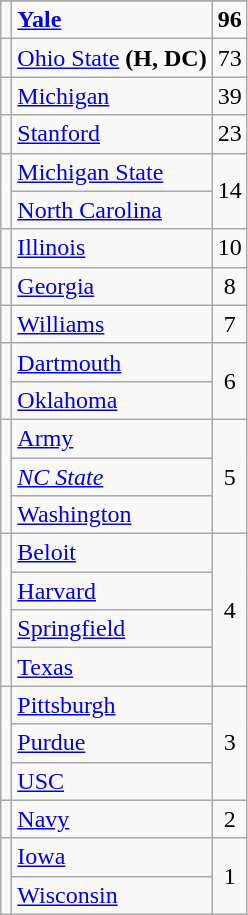<table class="wikitable sortable" style="text-align:center">
<tr>
</tr>
<tr>
<td></td>
<td align=left><strong><a href='#'>Yale</a></strong></td>
<td><strong>96</strong></td>
</tr>
<tr>
<td></td>
<td align=left><a href='#'>Ohio State</a> <strong>(H, DC)</strong></td>
<td>73</td>
</tr>
<tr>
<td></td>
<td align=left><a href='#'>Michigan</a></td>
<td>39</td>
</tr>
<tr>
<td></td>
<td align=left><a href='#'>Stanford</a></td>
<td>23</td>
</tr>
<tr>
<td rowspan=2></td>
<td align=left><a href='#'>Michigan State</a></td>
<td rowspan=2>14</td>
</tr>
<tr>
<td align=left><a href='#'>North Carolina</a></td>
</tr>
<tr>
<td></td>
<td align=left><a href='#'>Illinois</a></td>
<td>10</td>
</tr>
<tr>
<td></td>
<td align=left><a href='#'>Georgia</a></td>
<td>8</td>
</tr>
<tr>
<td></td>
<td align=left><a href='#'>Williams</a></td>
<td>7</td>
</tr>
<tr>
<td rowspan=2></td>
<td align=left><a href='#'>Dartmouth</a></td>
<td rowspan=2>6</td>
</tr>
<tr>
<td align=left><a href='#'>Oklahoma</a></td>
</tr>
<tr>
<td rowspan=3></td>
<td align=left><a href='#'>Army</a></td>
<td rowspan=3>5</td>
</tr>
<tr>
<td align=left><em><a href='#'>NC State</a></em></td>
</tr>
<tr>
<td align=left><a href='#'>Washington</a></td>
</tr>
<tr>
<td rowspan=4></td>
<td align=left><a href='#'>Beloit</a></td>
<td rowspan=4>4</td>
</tr>
<tr>
<td align=left><a href='#'>Harvard</a></td>
</tr>
<tr>
<td align=left><a href='#'>Springfield</a></td>
</tr>
<tr>
<td align=left><a href='#'>Texas</a></td>
</tr>
<tr>
<td rowspan=3></td>
<td align=left><a href='#'>Pittsburgh</a></td>
<td rowspan=3>3</td>
</tr>
<tr>
<td align=left><a href='#'>Purdue</a></td>
</tr>
<tr>
<td align=left><a href='#'>USC</a></td>
</tr>
<tr>
<td></td>
<td align=left><a href='#'>Navy</a></td>
<td>2</td>
</tr>
<tr>
<td rowspan=2></td>
<td align=left><a href='#'>Iowa</a></td>
<td rowspan=2>1</td>
</tr>
<tr>
<td align=left><a href='#'>Wisconsin</a></td>
</tr>
</table>
